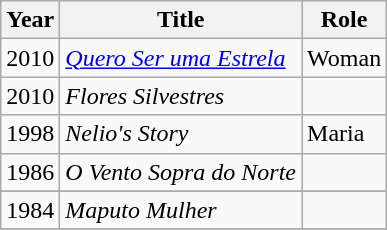<table class="wikitable">
<tr>
<th>Year</th>
<th>Title</th>
<th>Role</th>
</tr>
<tr>
<td>2010</td>
<td><em><a href='#'>Quero Ser uma Estrela</a></em></td>
<td>Woman</td>
</tr>
<tr>
<td>2010</td>
<td><em>Flores Silvestres</em></td>
<td></td>
</tr>
<tr>
<td>1998</td>
<td><em>Nelio's Story</em></td>
<td>Maria</td>
</tr>
<tr>
<td>1986</td>
<td><em>O Vento Sopra do Norte</em></td>
<td></td>
</tr>
<tr>
</tr>
<tr>
<td>1984</td>
<td><em>Maputo Mulher</em></td>
<td></td>
</tr>
<tr>
</tr>
</table>
